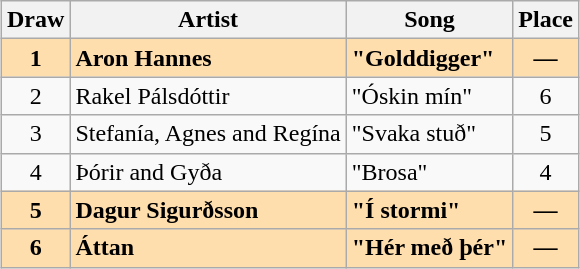<table class="sortable wikitable" style="margin: 1em auto 1em auto">
<tr>
<th>Draw</th>
<th>Artist</th>
<th>Song</th>
<th>Place</th>
</tr>
<tr style="font-weight:bold; background:navajowhite;">
<td align="center">1</td>
<td align="left">Aron Hannes</td>
<td align="left">"Golddigger"</td>
<td align="center" data-sort-value="1">—</td>
</tr>
<tr>
<td align="center">2</td>
<td align="left">Rakel Pálsdóttir</td>
<td align="left">"Óskin mín"</td>
<td align="center">6</td>
</tr>
<tr>
<td align="center">3</td>
<td align="left">Stefanía, Agnes and Regína</td>
<td align="left">"Svaka stuð"</td>
<td align="center">5</td>
</tr>
<tr>
<td align="center">4</td>
<td align="left">Þórir and Gyða</td>
<td align="left">"Brosa"</td>
<td align="center">4</td>
</tr>
<tr style="font-weight:bold; background:navajowhite;">
<td align="center">5</td>
<td align="left">Dagur Sigurðsson</td>
<td align="left">"Í stormi"</td>
<td align="center" data-sort-value="1">—</td>
</tr>
<tr style="font-weight:bold; background:navajowhite;">
<td align="center">6</td>
<td align="left">Áttan</td>
<td align="left">"Hér með þér"</td>
<td align="center" data-sort-value="1">—</td>
</tr>
</table>
